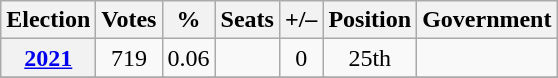<table class="wikitable" style="text-align: center;">
<tr>
<th>Election</th>
<th>Votes</th>
<th>%</th>
<th>Seats</th>
<th>+/–</th>
<th>Position</th>
<th>Government</th>
</tr>
<tr>
<th rowspan="1"><a href='#'>2021</a></th>
<td rowspan="1">719</td>
<td rowspan="1">0.06</td>
<td rowspan="1"></td>
<td rowspan="1"> 0</td>
<td rowspan="1"> 25th</td>
<td></td>
</tr>
<tr>
</tr>
</table>
